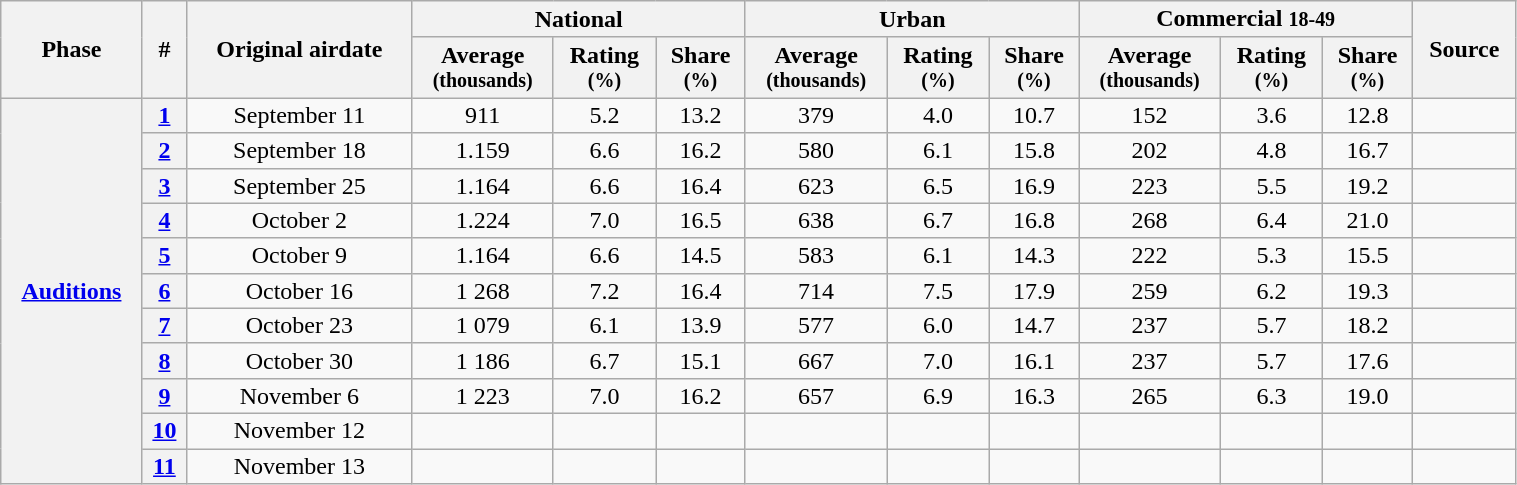<table class="wikitable" style="text-align:center; line-height:16px; width:80%;">
<tr>
<th rowspan="2">Phase</th>
<th rowspan="2">#</th>
<th rowspan="2">Original airdate</th>
<th colspan="3">National</th>
<th colspan="3">Urban</th>
<th colspan="3">Commercial <small>18-49</small></th>
<th rowspan="2">Source</th>
</tr>
<tr>
<th>Average<br><small>(thousands)</small></th>
<th>Rating<br><small>(%)</small></th>
<th>Share<br><small>(%)</small></th>
<th>Average<br><small>(thousands)</small></th>
<th>Rating<br><small>(%)</small></th>
<th>Share<br><small>(%)</small></th>
<th>Average<br><small>(thousands)</small></th>
<th>Rating<br><small>(%)</small></th>
<th>Share<br><small>(%)</small></th>
</tr>
<tr>
<th rowspan="11"><a href='#'>Auditions</a></th>
<th><a href='#'>1</a></th>
<td>September 11</td>
<td>911</td>
<td>5.2</td>
<td>13.2</td>
<td>379</td>
<td>4.0</td>
<td>10.7</td>
<td>152</td>
<td>3.6</td>
<td>12.8</td>
<td></td>
</tr>
<tr>
<th><a href='#'>2</a></th>
<td>September 18</td>
<td>1.159</td>
<td>6.6</td>
<td>16.2</td>
<td>580</td>
<td>6.1</td>
<td>15.8</td>
<td>202</td>
<td>4.8</td>
<td>16.7</td>
<td></td>
</tr>
<tr>
<th><a href='#'>3</a></th>
<td>September 25</td>
<td>1.164</td>
<td>6.6</td>
<td>16.4</td>
<td>623</td>
<td>6.5</td>
<td>16.9</td>
<td>223</td>
<td>5.5</td>
<td>19.2</td>
<td></td>
</tr>
<tr>
<th><a href='#'>4</a></th>
<td>October 2</td>
<td>1.224</td>
<td>7.0</td>
<td>16.5</td>
<td>638</td>
<td>6.7</td>
<td>16.8</td>
<td>268</td>
<td>6.4</td>
<td>21.0</td>
<td></td>
</tr>
<tr>
<th><a href='#'>5</a></th>
<td>October 9</td>
<td>1.164</td>
<td>6.6</td>
<td>14.5</td>
<td>583</td>
<td>6.1</td>
<td>14.3</td>
<td>222</td>
<td>5.3</td>
<td>15.5</td>
<td></td>
</tr>
<tr>
<th><a href='#'>6</a></th>
<td>October 16</td>
<td>1 268</td>
<td>7.2</td>
<td>16.4</td>
<td>714</td>
<td>7.5</td>
<td>17.9</td>
<td>259</td>
<td>6.2</td>
<td>19.3</td>
<td></td>
</tr>
<tr>
<th><a href='#'>7</a></th>
<td>October 23</td>
<td>1 079</td>
<td>6.1</td>
<td>13.9</td>
<td>577</td>
<td>6.0</td>
<td>14.7</td>
<td>237</td>
<td>5.7</td>
<td>18.2</td>
<td></td>
</tr>
<tr>
<th><a href='#'>8</a></th>
<td>October 30</td>
<td>1 186</td>
<td>6.7</td>
<td>15.1</td>
<td>667</td>
<td>7.0</td>
<td>16.1</td>
<td>237</td>
<td>5.7</td>
<td>17.6</td>
<td></td>
</tr>
<tr>
<th><a href='#'>9</a></th>
<td>November 6</td>
<td>1 223</td>
<td>7.0</td>
<td>16.2</td>
<td>657</td>
<td>6.9</td>
<td>16.3</td>
<td>265</td>
<td>6.3</td>
<td>19.0</td>
<td></td>
</tr>
<tr>
<th><a href='#'>10</a></th>
<td>November 12</td>
<td></td>
<td></td>
<td></td>
<td></td>
<td></td>
<td></td>
<td></td>
<td></td>
<td></td>
<td></td>
</tr>
<tr>
<th><a href='#'>11</a></th>
<td>November 13</td>
<td></td>
<td></td>
<td></td>
<td></td>
<td></td>
<td></td>
<td></td>
<td></td>
<td></td>
<td></td>
</tr>
</table>
